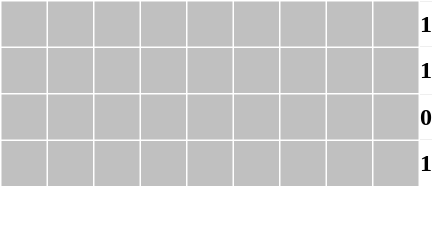<table border="0" cellpadding="0" cellspacing="1" style="text-align:center; background-color: white; color: black;">
<tr style="height:30px; background-color: silver;">
<td style="width:30px;"> </td>
<td style="width:30px;"> </td>
<td style="width:30px;"> </td>
<td style="width:30px;"> </td>
<td style="width:30px;"> </td>
<td style="width:30px;"> </td>
<td style="width:30px;"> </td>
<td style="width:30px;"> </td>
<td style="width:30px;"> </td>
<td style="background-color: white;"><strong>1</strong></td>
</tr>
<tr style="height:30px; background-color: silver;">
<td style="width:30px;"> </td>
<td style="width:30px;"> </td>
<td style="width:30px;"> </td>
<td style="width:30px;"> </td>
<td style="width:30px;"> </td>
<td style="width:30px;"> </td>
<td style="width:30px;"> </td>
<td style="width:30px;"> </td>
<td style="width:30px;"> </td>
<td style="background-color: white;"><strong>1</strong></td>
</tr>
<tr style="height:30px; background-color: silver;">
<td style="width:30px;"> </td>
<td style="width:30px;"> </td>
<td style="width:30px;"> </td>
<td style="width:30px;"> </td>
<td style="width:30px;"> </td>
<td style="width:30px;"> </td>
<td style="width:30px;"> </td>
<td style="width:30px;"> </td>
<td style="width:30px;"> </td>
<td style="background-color: white;"><strong>0</strong></td>
</tr>
<tr style="height:30px; background-color: silver;">
<td style="width:30px;"> </td>
<td style="width:30px;"> </td>
<td style="width:30px;"> </td>
<td style="width:30px;"> </td>
<td style="width:30px;"> </td>
<td style="width:30px;"> </td>
<td style="width:30px;"> </td>
<td style="width:30px;"> </td>
<td style="width:30px;"> </td>
<td style="background-color: white;"><strong>1</strong></td>
</tr>
<tr style="height:30px; background-color:white; color: black;">
<td style="width:30px;"></td>
<td style="width:30px;"></td>
<td style="width:30px;"></td>
<td style="width:30px;"></td>
<td style="width:30px;"> </td>
<td style="width:30px;"> </td>
<td style="width:30px;"></td>
<td style="width:30px;"> </td>
<td style="width:30px;"></td>
</tr>
</table>
